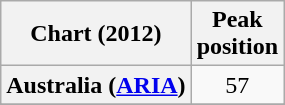<table class="wikitable sortable plainrowheaders" style="text-align:center;">
<tr>
<th scope="col">Chart (2012)</th>
<th scope="col">Peak<br>position</th>
</tr>
<tr>
<th scope="row">Australia (<a href='#'>ARIA</a>)</th>
<td>57</td>
</tr>
<tr>
</tr>
<tr>
</tr>
<tr>
</tr>
<tr>
</tr>
<tr>
</tr>
<tr>
</tr>
<tr>
</tr>
</table>
